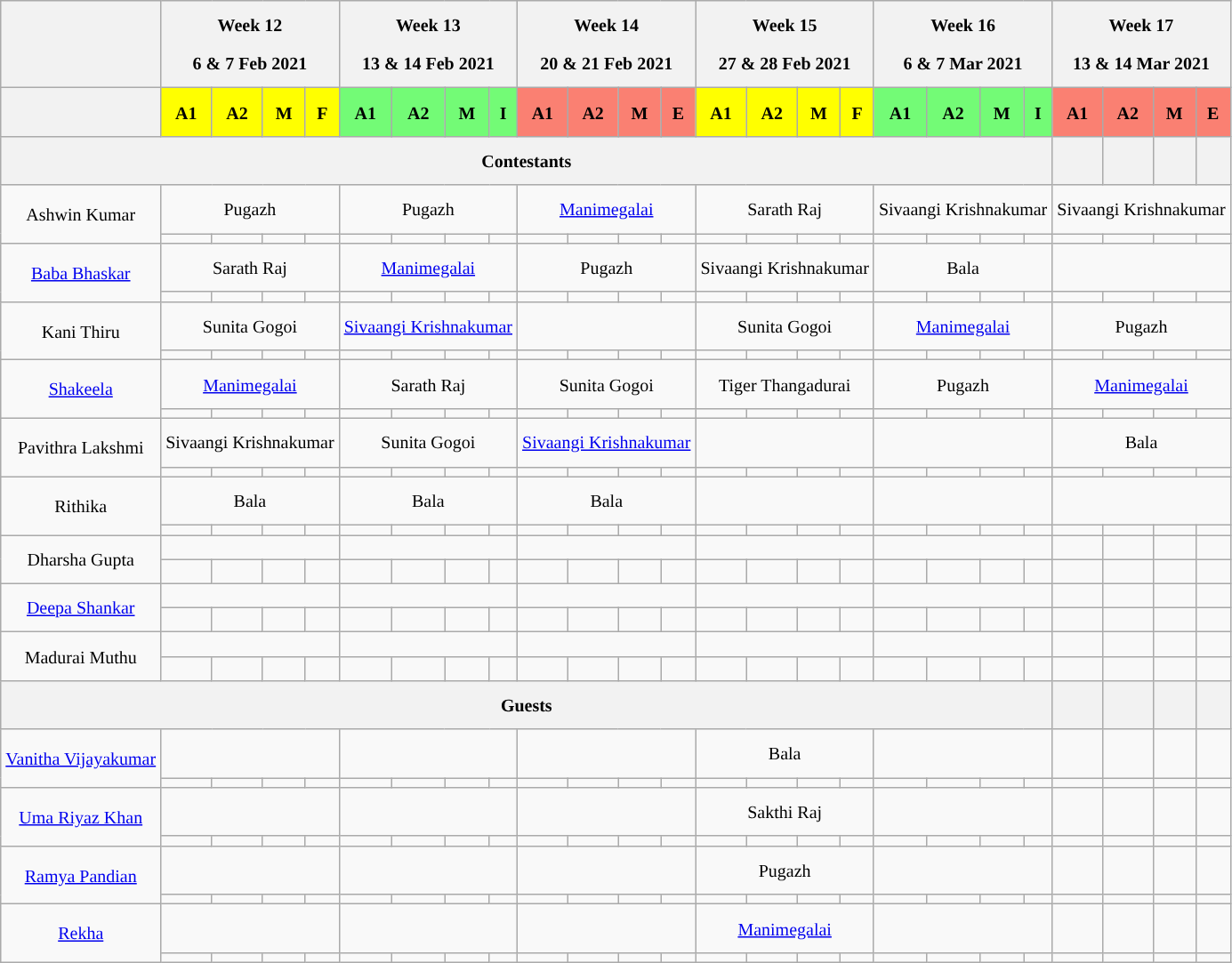<table class="wikitable" style=" text-align:center; font-size:100%;  line-height:28px; width:auto;">
<tr>
<th></th>
<th colspan="4"><small>Week 12</small><br><small>6 & 7 Feb 2021</small></th>
<th colspan="4"><small>Week 13</small><br><small>13 & 14 Feb 2021</small></th>
<th colspan="4"><small>Week 14</small><br><small>20 & 21 Feb 2021</small></th>
<th colspan="4"><small>Week 15</small><br><small>27 & 28 Feb 2021</small></th>
<th colspan="4"><small>Week 16</small><br><small>6 & 7 Mar 2021</small></th>
<th colspan="4"><small>Week 17</small><br><small>13 & 14 Mar 2021</small></th>
</tr>
<tr>
<th></th>
<th style="background:yellow"><small>A1</small></th>
<th style="background:yellow"><small>A2</small></th>
<th style="background:yellow"><small>M</small></th>
<th style="background:yellow"><small>F</small></th>
<th style="background:#73FB76"><small>A1</small></th>
<th style="background:#73FB76"><small>A2</small></th>
<th style="background:#73FB76"><small>M</small></th>
<th style="background:#73FB76"><small>I</small></th>
<th style="background:salmon"><small>A1</small></th>
<th style="background:salmon"><small>A2</small></th>
<th style="background:salmon"><small>M</small></th>
<th style="background:salmon"><small>E</small></th>
<th style="background:yellow"><small>A1</small></th>
<th style="background:yellow"><small>A2</small></th>
<th style="background:yellow"><small>M</small></th>
<th style="background:yellow"><small>F</small></th>
<th style="background:#73FB76"><small>A1</small></th>
<th style="background:#73FB76"><small>A2</small></th>
<th style="background:#73FB76"><small>M</small></th>
<th style="background:#73FB76"><small>I</small></th>
<th style="background:salmon"><small>A1</small></th>
<th style="background:salmon"><small>A2</small></th>
<th style="background:salmon"><small>M</small></th>
<th style="background:salmon"><small>E</small></th>
</tr>
<tr>
<th colspan="21"><small>Contestants</small></th>
<th></th>
<th></th>
<th></th>
<th></th>
</tr>
<tr>
<td rowspan="2"><small>Ashwin Kumar</small></td>
<td colspan="4"><small>Pugazh</small></td>
<td colspan="4"><small>Pugazh</small></td>
<td colspan="4"><a href='#'><small>Manimegalai</small></a></td>
<td colspan="4"><small>Sarath Raj</small></td>
<td colspan="4"><small>Sivaangi Krishnakumar</small></td>
<td colspan="4"><small>Sivaangi Krishnakumar</small></td>
</tr>
<tr>
<td></td>
<td></td>
<td></td>
<td></td>
<td></td>
<td></td>
<td></td>
<td></td>
<td></td>
<td></td>
<td></td>
<td></td>
<td></td>
<td></td>
<td></td>
<td></td>
<td></td>
<td></td>
<td></td>
<td></td>
<td></td>
<td></td>
<td></td>
<td></td>
</tr>
<tr>
<td rowspan="2"><a href='#'><small>Baba Bhaskar</small></a></td>
<td colspan="4"><small>Sarath Raj</small></td>
<td colspan="4"><a href='#'><small>Manimegalai</small></a></td>
<td colspan="4"><small>Pugazh</small></td>
<td colspan="4"><small>Sivaangi Krishnakumar</small></td>
<td colspan="4"><small>Bala</small></td>
<td colspan="4"></td>
</tr>
<tr>
<td></td>
<td></td>
<td></td>
<td></td>
<td></td>
<td></td>
<td></td>
<td></td>
<td></td>
<td></td>
<td></td>
<td></td>
<td></td>
<td></td>
<td></td>
<td></td>
<td></td>
<td></td>
<td></td>
<td></td>
<td></td>
<td></td>
<td></td>
<td></td>
</tr>
<tr>
<td rowspan="2"><small>Kani Thiru</small></td>
<td colspan="4"><small>Sunita Gogoi</small></td>
<td colspan="4"><small><a href='#'>Sivaangi Krishnakumar</a></small></td>
<td colspan="4"></td>
<td colspan="4"><small>Sunita Gogoi</small></td>
<td colspan="4"><a href='#'><small>Manimegalai</small></a></td>
<td colspan="4"><small>Pugazh</small></td>
</tr>
<tr>
<td></td>
<td></td>
<td></td>
<td></td>
<td></td>
<td></td>
<td></td>
<td></td>
<td></td>
<td></td>
<td></td>
<td></td>
<td></td>
<td></td>
<td></td>
<td></td>
<td></td>
<td></td>
<td></td>
<td></td>
<td></td>
<td></td>
<td></td>
<td></td>
</tr>
<tr>
<td rowspan="2"><small><a href='#'>Shakeela</a></small></td>
<td colspan="4"><a href='#'><small>Manimegalai</small></a></td>
<td colspan="4"><small>Sarath Raj</small></td>
<td colspan="4"><small>Sunita Gogoi</small></td>
<td colspan="4"><small>Tiger Thangadurai</small></td>
<td colspan="4"><small>Pugazh</small></td>
<td colspan="4"><a href='#'><small>Manimegalai</small></a></td>
</tr>
<tr>
<td></td>
<td></td>
<td></td>
<td></td>
<td></td>
<td></td>
<td></td>
<td></td>
<td></td>
<td></td>
<td></td>
<td></td>
<td></td>
<td></td>
<td></td>
<td></td>
<td></td>
<td></td>
<td></td>
<td></td>
<td></td>
<td></td>
<td></td>
<td></td>
</tr>
<tr>
<td rowspan="2"><small>Pavithra Lakshmi</small></td>
<td colspan="4"><small>Sivaangi Krishnakumar</small></td>
<td colspan="4"><small>Sunita Gogoi</small></td>
<td colspan="4"><small><a href='#'>Sivaangi Krishnakumar</a></small></td>
<td colspan="4"></td>
<td colspan="4"></td>
<td colspan="4"><small>Bala</small></td>
</tr>
<tr>
<td></td>
<td></td>
<td></td>
<td></td>
<td></td>
<td></td>
<td></td>
<td></td>
<td></td>
<td></td>
<td></td>
<td></td>
<td></td>
<td></td>
<td></td>
<td></td>
<td></td>
<td></td>
<td></td>
<td></td>
<td></td>
<td></td>
<td></td>
<td></td>
</tr>
<tr>
<td rowspan="2"><small>Rithika</small></td>
<td colspan="4"><small>Bala</small></td>
<td colspan="4"><small>Bala</small></td>
<td colspan="4"><small>Bala</small></td>
<td colspan="4"></td>
<td colspan="4"></td>
<td colspan="4"></td>
</tr>
<tr>
<td></td>
<td></td>
<td></td>
<td></td>
<td></td>
<td></td>
<td></td>
<td></td>
<td></td>
<td></td>
<td></td>
<td></td>
<td></td>
<td></td>
<td></td>
<td></td>
<td></td>
<td></td>
<td></td>
<td></td>
<td></td>
<td></td>
<td></td>
<td></td>
</tr>
<tr>
<td rowspan="2"><small>Dharsha Gupta</small></td>
<td colspan="4"></td>
<td colspan="4"></td>
<td colspan="4"></td>
<td colspan="4"></td>
<td colspan="4"></td>
<td></td>
<td></td>
<td></td>
<td></td>
</tr>
<tr>
<td></td>
<td></td>
<td></td>
<td></td>
<td></td>
<td></td>
<td></td>
<td></td>
<td></td>
<td></td>
<td></td>
<td></td>
<td></td>
<td></td>
<td></td>
<td></td>
<td></td>
<td></td>
<td></td>
<td></td>
<td></td>
<td></td>
<td></td>
<td></td>
</tr>
<tr>
<td rowspan="2"><small><a href='#'>Deepa Shankar</a></small></td>
<td colspan="4"></td>
<td colspan="4"></td>
<td colspan="4"></td>
<td colspan="4"></td>
<td colspan="4"></td>
<td></td>
<td></td>
<td></td>
<td></td>
</tr>
<tr>
<td></td>
<td></td>
<td></td>
<td></td>
<td></td>
<td></td>
<td></td>
<td></td>
<td></td>
<td></td>
<td></td>
<td></td>
<td></td>
<td></td>
<td></td>
<td></td>
<td></td>
<td></td>
<td></td>
<td></td>
<td></td>
<td></td>
<td></td>
<td></td>
</tr>
<tr>
<td rowspan="2"><small>Madurai Muthu</small></td>
<td colspan="4"></td>
<td colspan="4"></td>
<td colspan="4"></td>
<td colspan="4"></td>
<td colspan="4"></td>
<td></td>
<td></td>
<td></td>
<td></td>
</tr>
<tr>
<td></td>
<td></td>
<td></td>
<td></td>
<td></td>
<td></td>
<td></td>
<td></td>
<td></td>
<td></td>
<td></td>
<td></td>
<td></td>
<td></td>
<td></td>
<td></td>
<td></td>
<td></td>
<td></td>
<td></td>
<td></td>
<td></td>
<td></td>
<td></td>
</tr>
<tr>
<th colspan="21"><small>Guests</small></th>
<th></th>
<th></th>
<th></th>
<th></th>
</tr>
<tr>
<td rowspan="2"><a href='#'><small>Vanitha Vijayakumar</small></a></td>
<td colspan="4"></td>
<td colspan="4"></td>
<td colspan="4"></td>
<td colspan="4"><small>Bala</small></td>
<td colspan="4"></td>
<td></td>
<td></td>
<td></td>
<td></td>
</tr>
<tr>
<td></td>
<td></td>
<td></td>
<td></td>
<td></td>
<td></td>
<td></td>
<td></td>
<td></td>
<td></td>
<td></td>
<td></td>
<td></td>
<td></td>
<td></td>
<td></td>
<td></td>
<td></td>
<td></td>
<td></td>
<td></td>
<td></td>
<td></td>
<td></td>
</tr>
<tr>
<td rowspan="2"><a href='#'><small>Uma Riyaz Khan</small></a></td>
<td colspan="4"></td>
<td colspan="4"></td>
<td colspan="4"></td>
<td colspan="4"><small>Sakthi Raj</small></td>
<td colspan="4"></td>
<td></td>
<td></td>
<td></td>
<td></td>
</tr>
<tr>
<td></td>
<td></td>
<td></td>
<td></td>
<td></td>
<td></td>
<td></td>
<td></td>
<td></td>
<td></td>
<td></td>
<td></td>
<td></td>
<td></td>
<td></td>
<td></td>
<td></td>
<td></td>
<td></td>
<td></td>
<td></td>
<td></td>
<td></td>
<td></td>
</tr>
<tr>
<td rowspan="2"><a href='#'><small>Ramya Pandian</small></a></td>
<td colspan="4"></td>
<td colspan="4"></td>
<td colspan="4"></td>
<td colspan="4"><small>Pugazh</small></td>
<td colspan="4"></td>
<td></td>
<td></td>
<td></td>
<td></td>
</tr>
<tr>
<td></td>
<td></td>
<td></td>
<td></td>
<td></td>
<td></td>
<td></td>
<td></td>
<td></td>
<td></td>
<td></td>
<td></td>
<td></td>
<td></td>
<td></td>
<td></td>
<td></td>
<td></td>
<td></td>
<td></td>
<td></td>
<td></td>
<td></td>
<td></td>
</tr>
<tr>
<td rowspan="2"><a href='#'><small>Rekha</small></a></td>
<td colspan="4"></td>
<td colspan="4"></td>
<td colspan="4"></td>
<td colspan="4"><a href='#'><small>Manimegalai</small></a></td>
<td colspan="4"></td>
<td></td>
<td></td>
<td></td>
<td></td>
</tr>
<tr>
<td></td>
<td></td>
<td></td>
<td></td>
<td></td>
<td></td>
<td></td>
<td></td>
<td></td>
<td></td>
<td></td>
<td></td>
<td></td>
<td></td>
<td></td>
<td></td>
<td></td>
<td></td>
<td></td>
<td></td>
<td></td>
<td></td>
<td></td>
<td></td>
</tr>
</table>
